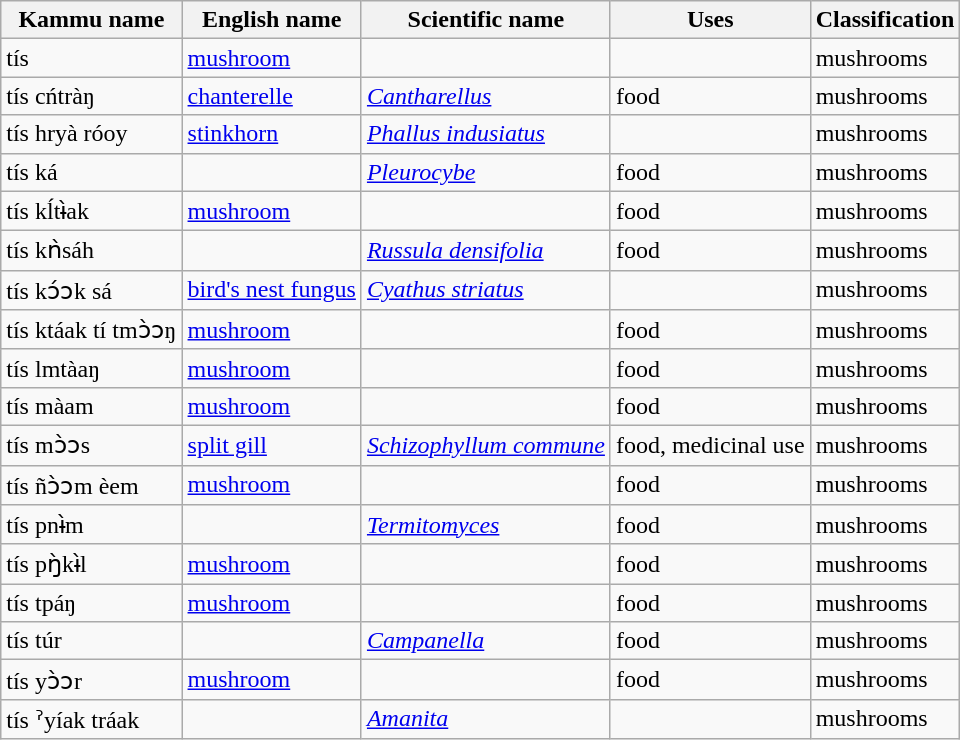<table class="wikitable sortable">
<tr>
<th>Kammu name</th>
<th>English name</th>
<th>Scientific name</th>
<th>Uses</th>
<th>Classification</th>
</tr>
<tr>
<td>tís</td>
<td><a href='#'>mushroom</a></td>
<td></td>
<td></td>
<td>mushrooms</td>
</tr>
<tr>
<td>tís cńtràŋ</td>
<td><a href='#'>chanterelle</a></td>
<td><em><a href='#'>Cantharellus</a></em></td>
<td>food</td>
<td>mushrooms</td>
</tr>
<tr>
<td>tís hryà róoy</td>
<td><a href='#'>stinkhorn</a></td>
<td><em><a href='#'>Phallus indusiatus</a></em></td>
<td></td>
<td>mushrooms</td>
</tr>
<tr>
<td>tís ká</td>
<td></td>
<td><em><a href='#'>Pleurocybe</a></em></td>
<td>food</td>
<td>mushrooms</td>
</tr>
<tr>
<td>tís kĺtɨ̀ak</td>
<td><a href='#'>mushroom</a></td>
<td></td>
<td>food</td>
<td>mushrooms</td>
</tr>
<tr>
<td>tís kǹsáh</td>
<td></td>
<td><em><a href='#'>Russula densifolia</a></em></td>
<td>food</td>
<td>mushrooms</td>
</tr>
<tr>
<td>tís kɔ́ɔk sá</td>
<td><a href='#'>bird's nest fungus</a></td>
<td><em><a href='#'>Cyathus striatus</a></em></td>
<td></td>
<td>mushrooms</td>
</tr>
<tr>
<td>tís ktáak tí tmɔ̀ɔŋ</td>
<td><a href='#'>mushroom</a></td>
<td></td>
<td>food</td>
<td>mushrooms</td>
</tr>
<tr>
<td>tís lmtàaŋ</td>
<td><a href='#'>mushroom</a></td>
<td></td>
<td>food</td>
<td>mushrooms</td>
</tr>
<tr>
<td>tís màam</td>
<td><a href='#'>mushroom</a></td>
<td></td>
<td>food</td>
<td>mushrooms</td>
</tr>
<tr>
<td>tís mɔ̀ɔs</td>
<td><a href='#'>split gill</a></td>
<td><em><a href='#'>Schizophyllum commune</a></em></td>
<td>food, medicinal use</td>
<td>mushrooms</td>
</tr>
<tr>
<td>tís ñɔ̀ɔm èem</td>
<td><a href='#'>mushroom</a></td>
<td></td>
<td>food</td>
<td>mushrooms</td>
</tr>
<tr>
<td>tís pnɨ̀m</td>
<td></td>
<td><em><a href='#'>Termitomyces</a></em></td>
<td>food</td>
<td>mushrooms</td>
</tr>
<tr>
<td>tís pŋ̀kɨ̀l</td>
<td><a href='#'>mushroom</a></td>
<td></td>
<td>food</td>
<td>mushrooms</td>
</tr>
<tr>
<td>tís tpáŋ</td>
<td><a href='#'>mushroom</a></td>
<td></td>
<td>food</td>
<td>mushrooms</td>
</tr>
<tr>
<td>tís túr</td>
<td></td>
<td><em><a href='#'>Campanella</a></em></td>
<td>food</td>
<td>mushrooms</td>
</tr>
<tr>
<td>tís yɔ̀ɔr</td>
<td><a href='#'>mushroom</a></td>
<td></td>
<td>food</td>
<td>mushrooms</td>
</tr>
<tr>
<td>tís ˀyíak tráak</td>
<td></td>
<td><em><a href='#'>Amanita</a></em></td>
<td></td>
<td>mushrooms</td>
</tr>
</table>
